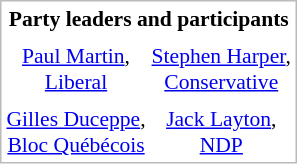<table style="border: solid 1px #bbb; margin: 0 0 0 1.4em; float:right; font-size:90%; text-align:center">
<tr>
<th colspan="3">Party leaders and participants</th>
</tr>
<tr>
<td></td>
<td></td>
</tr>
<tr>
<td><a href='#'>Paul Martin</a>, <br><a href='#'>Liberal</a></td>
<td><a href='#'>Stephen Harper</a>, <br><a href='#'>Conservative</a></td>
</tr>
<tr>
<td></td>
<td></td>
</tr>
<tr>
<td><a href='#'>Gilles Duceppe</a>, <br><a href='#'>Bloc Québécois</a></td>
<td><a href='#'>Jack Layton</a>, <br><a href='#'>NDP</a></td>
</tr>
</table>
